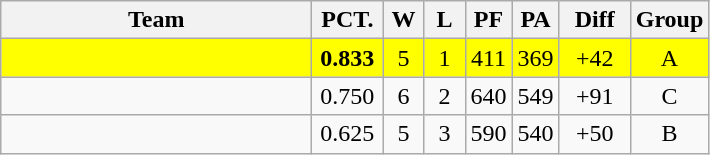<table class=wikitable style="text-align:center">
<tr>
<th width=200>Team</th>
<th width=40>PCT.</th>
<th width=20>W</th>
<th width=20>L</th>
<th width=20>PF</th>
<th width=20>PA</th>
<th width=40>Diff</th>
<th width=40>Group</th>
</tr>
<tr bgcolor=yellow>
<td style="text-align:left"></td>
<td><strong>0.833</strong></td>
<td>5</td>
<td>1</td>
<td>411</td>
<td>369</td>
<td>+42</td>
<td>A</td>
</tr>
<tr>
<td style="text-align:left"></td>
<td>0.750</td>
<td>6</td>
<td>2</td>
<td>640</td>
<td>549</td>
<td>+91</td>
<td>C</td>
</tr>
<tr>
<td style="text-align:left"></td>
<td>0.625</td>
<td>5</td>
<td>3</td>
<td>590</td>
<td>540</td>
<td>+50</td>
<td>B</td>
</tr>
</table>
